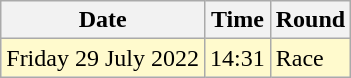<table class="wikitable">
<tr>
<th>Date</th>
<th>Time</th>
<th>Round</th>
</tr>
<tr>
<td style=background:lemonchiffon>Friday 29 July 2022</td>
<td style=background:lemonchiffon>14:31</td>
<td style=background:lemonchiffon>Race</td>
</tr>
</table>
